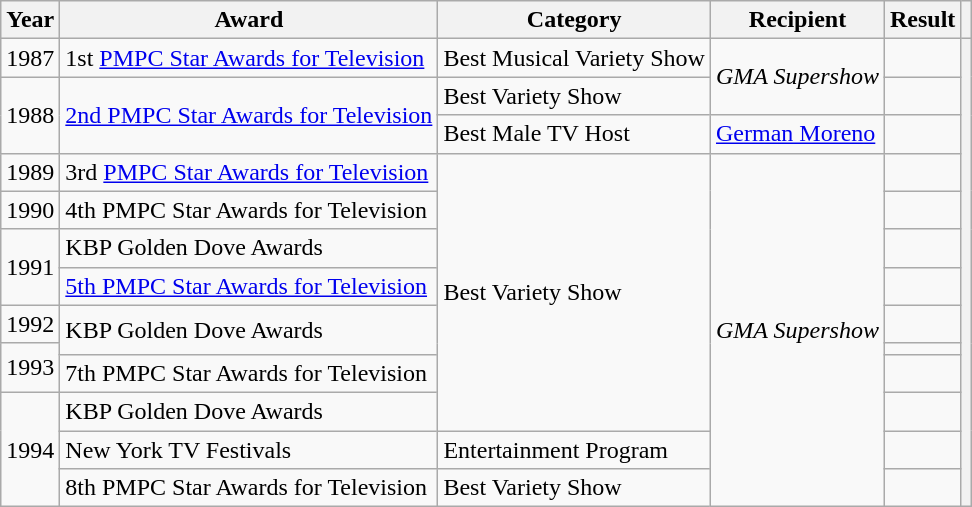<table class="wikitable">
<tr>
<th>Year</th>
<th>Award</th>
<th>Category</th>
<th>Recipient</th>
<th>Result</th>
<th></th>
</tr>
<tr>
<td>1987</td>
<td>1st <a href='#'>PMPC Star Awards for Television</a></td>
<td>Best Musical Variety Show</td>
<td rowspan=2><em>GMA Supershow</em></td>
<td></td>
<th rowspan=13></th>
</tr>
<tr>
<td rowspan=2>1988</td>
<td rowspan=2><a href='#'>2nd PMPC Star Awards for Television</a></td>
<td>Best Variety Show</td>
<td></td>
</tr>
<tr>
<td>Best Male TV Host</td>
<td><a href='#'>German Moreno</a></td>
<td></td>
</tr>
<tr>
<td>1989</td>
<td>3rd <a href='#'>PMPC Star Awards for Television</a></td>
<td rowspan=8>Best Variety Show</td>
<td rowspan=10><em>GMA Supershow</em></td>
<td></td>
</tr>
<tr>
<td>1990</td>
<td>4th PMPC Star Awards for Television</td>
<td></td>
</tr>
<tr>
<td rowspan=2>1991</td>
<td>KBP Golden Dove Awards</td>
<td></td>
</tr>
<tr>
<td><a href='#'>5th PMPC Star Awards for Television</a></td>
<td></td>
</tr>
<tr>
<td>1992</td>
<td rowspan=2>KBP Golden Dove Awards</td>
<td></td>
</tr>
<tr>
<td rowspan=2>1993</td>
<td></td>
</tr>
<tr>
<td>7th PMPC Star Awards for Television</td>
<td></td>
</tr>
<tr>
<td rowspan=3>1994</td>
<td>KBP Golden Dove Awards</td>
<td></td>
</tr>
<tr>
<td>New York TV Festivals</td>
<td>Entertainment Program</td>
<td></td>
</tr>
<tr>
<td>8th PMPC Star Awards for Television</td>
<td>Best Variety Show</td>
<td></td>
</tr>
</table>
